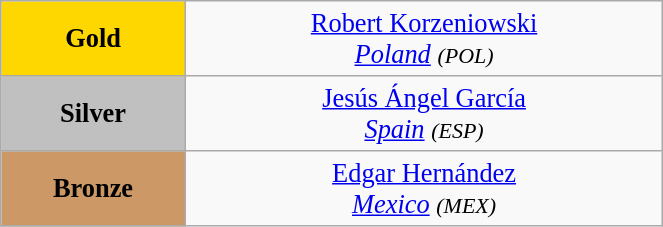<table class="wikitable" style=" text-align:center; font-size:110%;" width="35%">
<tr>
<td bgcolor="gold"><strong>Gold</strong></td>
<td> <a href='#'>Robert Korzeniowski</a><br><em><a href='#'>Poland</a> <small>(POL)</small></em></td>
</tr>
<tr>
<td bgcolor="silver"><strong>Silver</strong></td>
<td> <a href='#'>Jesús Ángel García</a><br><em><a href='#'>Spain</a> <small>(ESP)</small></em></td>
</tr>
<tr>
<td bgcolor="CC9966"><strong>Bronze</strong></td>
<td> <a href='#'>Edgar Hernández</a><br><em><a href='#'>Mexico</a> <small>(MEX)</small></em></td>
</tr>
</table>
